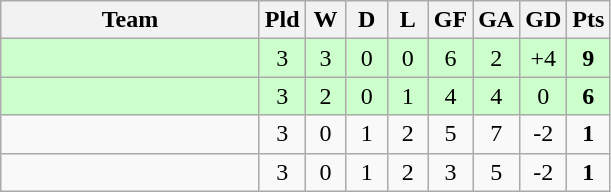<table class="wikitable" style="text-align:center;">
<tr>
<th width=165>Team</th>
<th width=20>Pld</th>
<th width=20>W</th>
<th width=20>D</th>
<th width=20>L</th>
<th width=20>GF</th>
<th width=20>GA</th>
<th width=20>GD</th>
<th width=20>Pts</th>
</tr>
<tr align=center style="background:#ccffcc;">
<td style="text-align:left;"></td>
<td>3</td>
<td>3</td>
<td>0</td>
<td>0</td>
<td>6</td>
<td>2</td>
<td>+4</td>
<td><strong>9</strong></td>
</tr>
<tr align=center style="background:#ccffcc">
<td style="text-align:left;"></td>
<td>3</td>
<td>2</td>
<td>0</td>
<td>1</td>
<td>4</td>
<td>4</td>
<td>0</td>
<td><strong>6</strong></td>
</tr>
<tr>
<td style="text-align:left;"></td>
<td>3</td>
<td>0</td>
<td>1</td>
<td>2</td>
<td>5</td>
<td>7</td>
<td>-2</td>
<td><strong>1</strong></td>
</tr>
<tr>
<td style="text-align:left;"></td>
<td>3</td>
<td>0</td>
<td>1</td>
<td>2</td>
<td>3</td>
<td>5</td>
<td>-2</td>
<td><strong>1</strong></td>
</tr>
</table>
